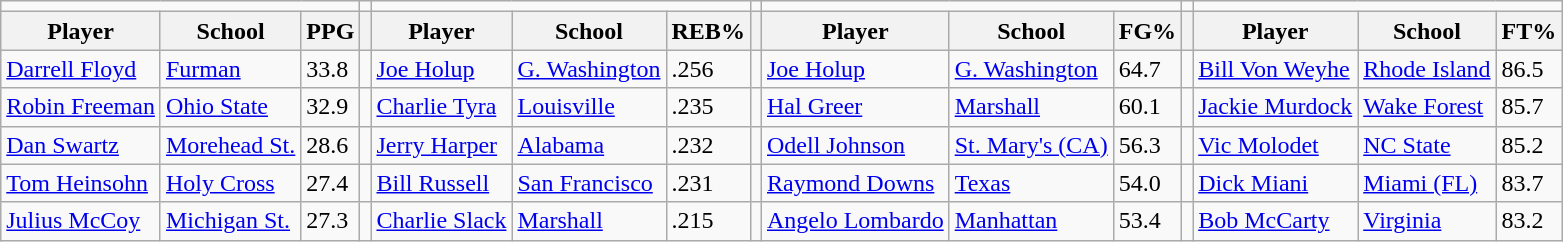<table class="wikitable" style="text-align: left;">
<tr>
<td colspan=3></td>
<td></td>
<td colspan=3></td>
<td></td>
<td colspan=3></td>
<td></td>
<td colspan=3></td>
</tr>
<tr>
<th>Player</th>
<th>School</th>
<th>PPG</th>
<th></th>
<th>Player</th>
<th>School</th>
<th>REB%</th>
<th></th>
<th>Player</th>
<th>School</th>
<th>FG%</th>
<th></th>
<th>Player</th>
<th>School</th>
<th>FT%</th>
</tr>
<tr>
<td align="left"><a href='#'>Darrell Floyd</a></td>
<td><a href='#'>Furman</a></td>
<td>33.8</td>
<td></td>
<td><a href='#'>Joe Holup</a></td>
<td><a href='#'>G. Washington</a></td>
<td>.256</td>
<td></td>
<td><a href='#'>Joe Holup</a></td>
<td><a href='#'>G. Washington</a></td>
<td>64.7</td>
<td></td>
<td><a href='#'>Bill Von Weyhe</a></td>
<td><a href='#'>Rhode Island</a></td>
<td>86.5</td>
</tr>
<tr>
<td align="left"><a href='#'>Robin Freeman</a></td>
<td><a href='#'>Ohio State</a></td>
<td>32.9</td>
<td></td>
<td><a href='#'>Charlie Tyra</a></td>
<td><a href='#'>Louisville</a></td>
<td>.235</td>
<td></td>
<td><a href='#'>Hal Greer</a></td>
<td><a href='#'>Marshall</a></td>
<td>60.1</td>
<td></td>
<td><a href='#'>Jackie Murdock</a></td>
<td><a href='#'>Wake Forest</a></td>
<td>85.7</td>
</tr>
<tr>
<td align="left"><a href='#'>Dan Swartz</a></td>
<td><a href='#'>Morehead St.</a></td>
<td>28.6</td>
<td></td>
<td><a href='#'>Jerry Harper</a></td>
<td><a href='#'>Alabama</a></td>
<td>.232</td>
<td></td>
<td><a href='#'>Odell Johnson</a></td>
<td><a href='#'>St. Mary's (CA)</a></td>
<td>56.3</td>
<td></td>
<td><a href='#'>Vic Molodet</a></td>
<td><a href='#'>NC State</a></td>
<td>85.2</td>
</tr>
<tr>
<td align="left"><a href='#'>Tom Heinsohn</a></td>
<td><a href='#'>Holy Cross</a></td>
<td>27.4</td>
<td></td>
<td><a href='#'>Bill Russell</a></td>
<td><a href='#'>San Francisco</a></td>
<td>.231</td>
<td></td>
<td><a href='#'>Raymond Downs</a></td>
<td><a href='#'>Texas</a></td>
<td>54.0</td>
<td></td>
<td><a href='#'>Dick Miani</a></td>
<td><a href='#'>Miami (FL)</a></td>
<td>83.7</td>
</tr>
<tr>
<td align="left"><a href='#'>Julius McCoy</a></td>
<td><a href='#'>Michigan St.</a></td>
<td>27.3</td>
<td></td>
<td><a href='#'>Charlie Slack</a></td>
<td><a href='#'>Marshall</a></td>
<td>.215</td>
<td></td>
<td><a href='#'>Angelo Lombardo</a></td>
<td><a href='#'>Manhattan</a></td>
<td>53.4</td>
<td></td>
<td><a href='#'>Bob McCarty</a></td>
<td><a href='#'>Virginia</a></td>
<td>83.2</td>
</tr>
</table>
